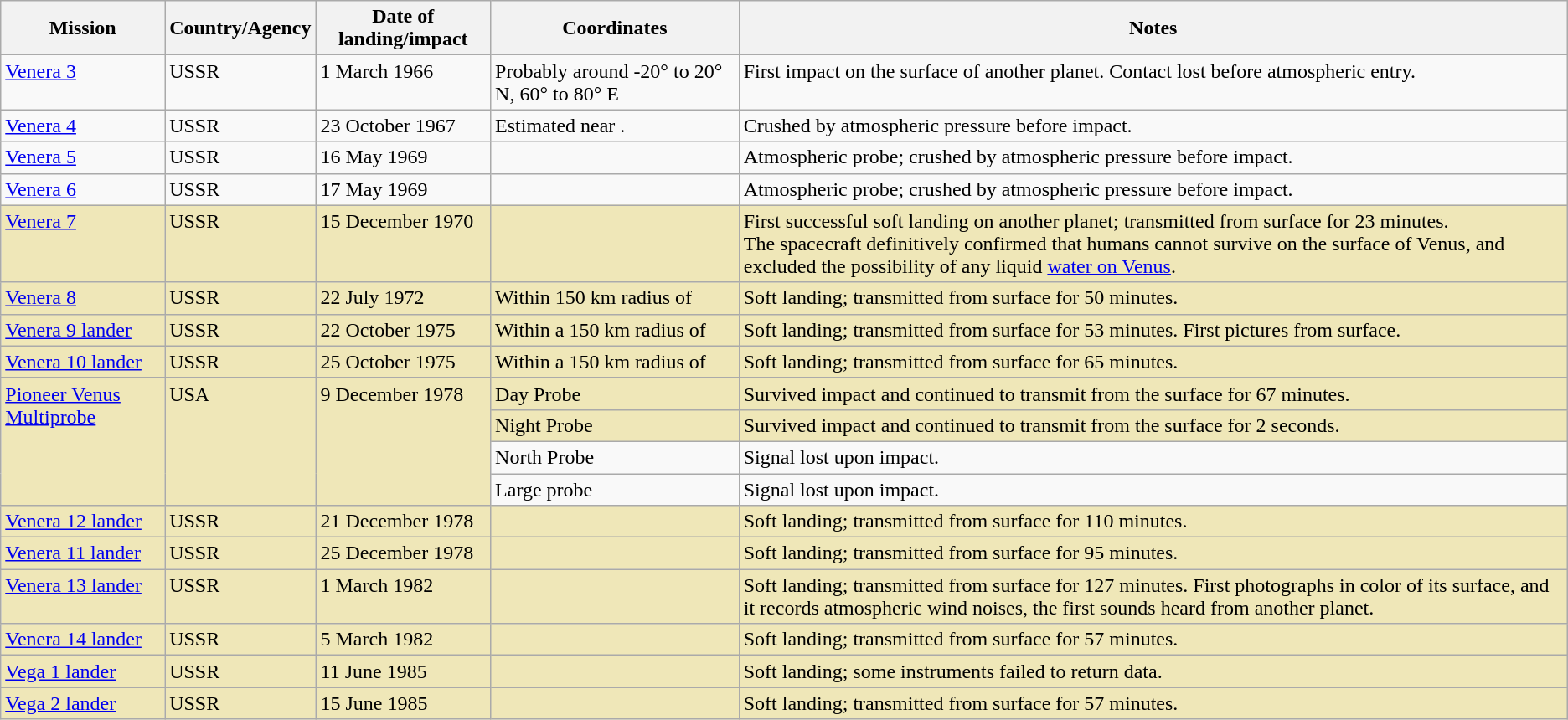<table class="wikitable sortable sticky-header">
<tr>
<th>Mission</th>
<th>Country/Agency</th>
<th>Date of landing/impact</th>
<th>Coordinates</th>
<th>Notes</th>
</tr>
<tr valign="top">
<td><a href='#'>Venera 3</a></td>
<td> USSR</td>
<td>1 March 1966</td>
<td>Probably around -20° to 20° N, 60° to 80° E</td>
<td>First impact on the surface of another planet. Contact lost before atmospheric entry.</td>
</tr>
<tr valign="top">
<td><a href='#'>Venera 4</a></td>
<td> USSR</td>
<td>23 October 1967</td>
<td>Estimated near .</td>
<td>Crushed by atmospheric pressure before impact.</td>
</tr>
<tr valign="top">
<td><a href='#'>Venera 5</a></td>
<td> USSR</td>
<td>16 May 1969</td>
<td></td>
<td>Atmospheric probe; crushed by atmospheric pressure before impact.</td>
</tr>
<tr valign="top">
<td><a href='#'>Venera 6</a></td>
<td> USSR</td>
<td>17 May 1969</td>
<td></td>
<td>Atmospheric probe; crushed by atmospheric pressure before impact.</td>
</tr>
<tr valign="top" style="background:#EFE7B8">
<td><a href='#'>Venera 7</a></td>
<td> USSR</td>
<td>15 December 1970</td>
<td></td>
<td>First successful soft landing on another planet; transmitted from surface for 23 minutes.<br>The spacecraft definitively confirmed that humans cannot survive on the surface of Venus, and excluded the possibility of any liquid <a href='#'>water on Venus</a>.</td>
</tr>
<tr valign="top" style="background:#EFE7B8">
<td><a href='#'>Venera 8</a></td>
<td> USSR</td>
<td>22 July 1972</td>
<td>Within 150 km radius of </td>
<td>Soft landing; transmitted from surface for 50 minutes.</td>
</tr>
<tr valign="top" style="background:#EFE7B8">
<td><a href='#'> Venera 9 lander</a></td>
<td> USSR</td>
<td>22 October 1975</td>
<td>Within a 150 km radius of </td>
<td>Soft landing; transmitted from surface for 53 minutes. First pictures from surface.</td>
</tr>
<tr valign="top" style="background:#EFE7B8">
<td><a href='#'> Venera 10 lander</a></td>
<td> USSR</td>
<td>25 October 1975</td>
<td>Within a 150 km radius of </td>
<td>Soft landing; transmitted from surface for 65 minutes.</td>
</tr>
<tr valign="top" style="background:#EFE7B8">
<td rowspan="4"><a href='#'>Pioneer Venus Multiprobe</a></td>
<td rowspan="4"> USA</td>
<td rowspan="4">9 December 1978</td>
<td>Day Probe </td>
<td>Survived impact and continued to transmit from the surface for 67 minutes.</td>
</tr>
<tr valign="top" style="background:#EFE7B8">
<td>Night Probe </td>
<td>Survived impact and continued to transmit from the surface for 2 seconds.</td>
</tr>
<tr>
<td>North Probe </td>
<td>Signal lost upon impact.</td>
</tr>
<tr>
<td>Large probe </td>
<td>Signal lost upon impact.</td>
</tr>
<tr valign="top" style="background:#EFE7B8">
<td><a href='#'> Venera 12 lander</a></td>
<td> USSR</td>
<td>21 December 1978</td>
<td></td>
<td>Soft landing; transmitted from surface for 110 minutes.</td>
</tr>
<tr valign="top" style="background:#EFE7B8">
<td><a href='#'> Venera 11 lander</a></td>
<td> USSR</td>
<td>25 December 1978</td>
<td></td>
<td>Soft landing; transmitted from surface for 95 minutes.</td>
</tr>
<tr valign="top" style="background:#EFE7B8">
<td><a href='#'> Venera 13 lander</a></td>
<td> USSR</td>
<td>1 March 1982</td>
<td></td>
<td>Soft landing; transmitted from surface for 127 minutes. First photographs in color of its surface, and it records atmospheric wind noises, the first sounds heard from another planet.</td>
</tr>
<tr valign="top" style="background:#EFE7B8">
<td><a href='#'> Venera 14 lander</a></td>
<td> USSR</td>
<td>5 March 1982</td>
<td></td>
<td>Soft landing; transmitted from surface for 57 minutes.</td>
</tr>
<tr valign="top" style="background:#EFE7B8">
<td><a href='#'> Vega 1 lander</a></td>
<td> USSR</td>
<td>11 June 1985</td>
<td></td>
<td>Soft landing; some instruments failed to return data.</td>
</tr>
<tr valign="top" style="background:#EFE7B8">
<td><a href='#'> Vega 2 lander</a></td>
<td> USSR</td>
<td>15 June 1985</td>
<td></td>
<td>Soft landing; transmitted from surface for 57 minutes.</td>
</tr>
</table>
